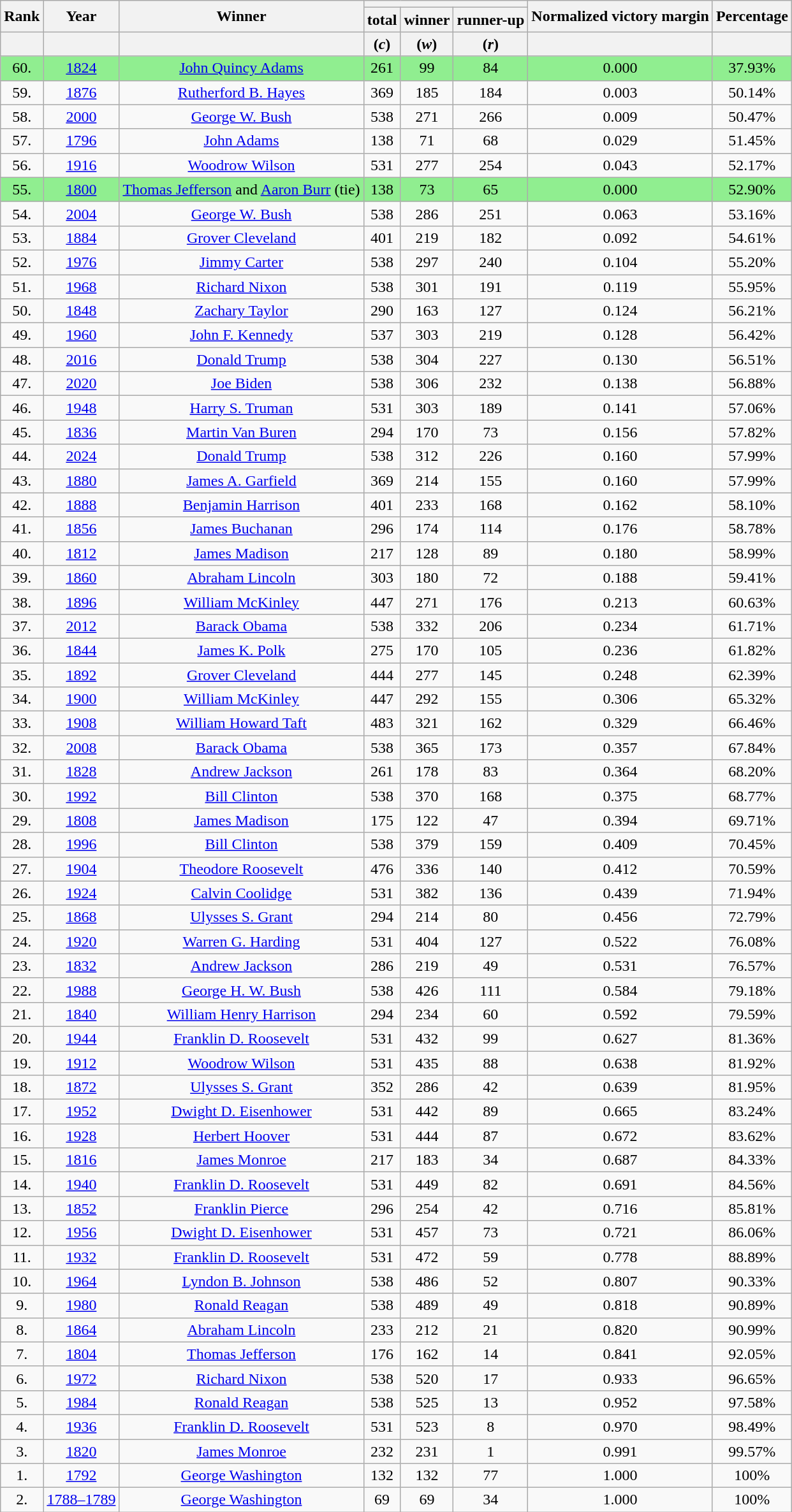<table class="wikitable sortable" style="text-align: center">
<tr>
<th rowspan="2">Rank</th>
<th rowspan="2">Year</th>
<th rowspan="2">Winner</th>
<th colspan="3"></th>
<th rowspan="2">Normalized victory margin</th>
<th rowspan="2">Percentage</th>
</tr>
<tr>
<th>total</th>
<th>winner</th>
<th>runner-up</th>
</tr>
<tr>
<th data-sort-type="number"></th>
<th></th>
<th></th>
<th>(<em>c</em>)</th>
<th>(<em>w</em>)</th>
<th>(<em>r</em>)</th>
<th></th>
<th></th>
</tr>
<tr bgcolor="lightgreen">
<td>60.</td>
<td><a href='#'>1824</a></td>
<td data-sort-value="Adams, Q."><a href='#'>John Quincy Adams</a></td>
<td>261</td>
<td>99</td>
<td>84</td>
<td>0.000</td>
<td>37.93%</td>
</tr>
<tr>
<td>59.</td>
<td><a href='#'>1876</a></td>
<td data-sort-value="Hayes"><a href='#'>Rutherford B. Hayes</a></td>
<td>369</td>
<td>185</td>
<td>184</td>
<td>0.003</td>
<td>50.14%</td>
</tr>
<tr>
<td>58.</td>
<td><a href='#'>2000</a></td>
<td data-sort-value="Bush, W."><a href='#'>George W. Bush</a></td>
<td>538</td>
<td>271</td>
<td>266</td>
<td>0.009</td>
<td>50.47%</td>
</tr>
<tr>
<td>57.</td>
<td><a href='#'>1796</a></td>
<td data-sort-value="Adams"><a href='#'>John Adams</a></td>
<td>138</td>
<td>71</td>
<td>68</td>
<td>0.029</td>
<td>51.45%</td>
</tr>
<tr>
<td>56.</td>
<td><a href='#'>1916</a></td>
<td data-sort-value="Wilson"><a href='#'>Woodrow Wilson</a></td>
<td>531</td>
<td>277</td>
<td>254</td>
<td>0.043</td>
<td>52.17%</td>
</tr>
<tr bgcolor="lightgreen">
<td>55.</td>
<td><a href='#'>1800</a></td>
<td data-sort-value="Jefferson"><a href='#'>Thomas Jefferson</a> and <a href='#'>Aaron Burr</a> (tie)</td>
<td>138</td>
<td>73</td>
<td>65</td>
<td>0.000</td>
<td>52.90%</td>
</tr>
<tr>
<td>54.</td>
<td><a href='#'>2004</a></td>
<td data-sort-value="Bush, W."><a href='#'>George W. Bush</a></td>
<td>538</td>
<td>286</td>
<td>251</td>
<td>0.063</td>
<td>53.16%</td>
</tr>
<tr>
<td>53.</td>
<td><a href='#'>1884</a></td>
<td data-sort-value="Cleveland"><a href='#'>Grover Cleveland</a></td>
<td>401</td>
<td>219</td>
<td>182</td>
<td>0.092</td>
<td>54.61%</td>
</tr>
<tr>
<td>52.</td>
<td><a href='#'>1976</a></td>
<td data-sort-value="Carter"><a href='#'>Jimmy Carter</a></td>
<td>538</td>
<td>297</td>
<td>240</td>
<td>0.104</td>
<td>55.20%</td>
</tr>
<tr>
<td>51.</td>
<td><a href='#'>1968</a></td>
<td data-sort-value="Nixon"><a href='#'>Richard Nixon</a></td>
<td>538</td>
<td>301</td>
<td>191</td>
<td>0.119</td>
<td>55.95%</td>
</tr>
<tr>
<td>50.</td>
<td><a href='#'>1848</a></td>
<td data-sort-value="Taylor"><a href='#'>Zachary Taylor</a></td>
<td>290</td>
<td>163</td>
<td>127</td>
<td>0.124</td>
<td>56.21%</td>
</tr>
<tr>
<td>49.</td>
<td><a href='#'>1960</a></td>
<td data-sort-value="Kennedy"><a href='#'>John F. Kennedy</a></td>
<td>537</td>
<td>303</td>
<td>219</td>
<td>0.128</td>
<td>56.42%</td>
</tr>
<tr>
<td>48.</td>
<td><a href='#'>2016</a></td>
<td data-sort-value="Trump"><a href='#'>Donald Trump</a></td>
<td>538</td>
<td>304</td>
<td>227</td>
<td>0.130</td>
<td>56.51%</td>
</tr>
<tr>
<td>47.</td>
<td><a href='#'>2020</a></td>
<td><a href='#'>Joe Biden</a></td>
<td>538</td>
<td>306</td>
<td>232</td>
<td>0.138</td>
<td>56.88%</td>
</tr>
<tr>
<td>46.</td>
<td><a href='#'>1948</a></td>
<td data-sort-value="Truman"><a href='#'>Harry S. Truman</a></td>
<td>531</td>
<td>303</td>
<td>189</td>
<td>0.141</td>
<td>57.06%</td>
</tr>
<tr>
<td>45.</td>
<td><a href='#'>1836</a></td>
<td data-sort-value="Van Buren"><a href='#'>Martin Van Buren</a></td>
<td>294</td>
<td>170</td>
<td>73</td>
<td>0.156</td>
<td>57.82%</td>
</tr>
<tr>
<td>44.</td>
<td><a href='#'>2024</a></td>
<td data-sort-value="Trump, D."><a href='#'>Donald Trump</a></td>
<td>538</td>
<td>312</td>
<td>226</td>
<td>0.160</td>
<td>57.99%</td>
</tr>
<tr>
<td>43.</td>
<td><a href='#'>1880</a></td>
<td data-sort-value="Garfield"><a href='#'>James A. Garfield</a></td>
<td>369</td>
<td>214</td>
<td>155</td>
<td>0.160</td>
<td>57.99%</td>
</tr>
<tr>
<td>42.</td>
<td><a href='#'>1888</a></td>
<td data-sort-value="Harrison, B."><a href='#'>Benjamin Harrison</a></td>
<td>401</td>
<td>233</td>
<td>168</td>
<td>0.162</td>
<td>58.10%</td>
</tr>
<tr>
<td>41.</td>
<td><a href='#'>1856</a></td>
<td data-sort-value="Buchanan"><a href='#'>James Buchanan</a></td>
<td>296</td>
<td>174</td>
<td>114</td>
<td>0.176</td>
<td>58.78%</td>
</tr>
<tr>
<td>40.</td>
<td><a href='#'>1812</a></td>
<td data-sort-value="Madison"><a href='#'>James Madison</a></td>
<td>217</td>
<td>128</td>
<td>89</td>
<td>0.180</td>
<td>58.99%</td>
</tr>
<tr>
<td>39.</td>
<td><a href='#'>1860</a></td>
<td data-sort-value="Lincoln"><a href='#'>Abraham Lincoln</a></td>
<td>303</td>
<td>180</td>
<td>72</td>
<td>0.188</td>
<td>59.41%</td>
</tr>
<tr>
<td>38.</td>
<td><a href='#'>1896</a></td>
<td data-sort-value="McKinley"><a href='#'>William McKinley</a></td>
<td>447</td>
<td>271</td>
<td>176</td>
<td>0.213</td>
<td>60.63%</td>
</tr>
<tr>
<td>37.</td>
<td><a href='#'>2012</a></td>
<td data-sort-value="Obama"><a href='#'>Barack Obama</a></td>
<td>538</td>
<td>332</td>
<td>206</td>
<td>0.234</td>
<td>61.71%</td>
</tr>
<tr>
<td>36.</td>
<td><a href='#'>1844</a></td>
<td data-sort-value="Polk"><a href='#'>James K. Polk</a></td>
<td>275</td>
<td>170</td>
<td>105</td>
<td>0.236</td>
<td>61.82%</td>
</tr>
<tr>
<td>35.</td>
<td><a href='#'>1892</a></td>
<td data-sort-value="Cleveland"><a href='#'>Grover Cleveland</a></td>
<td>444</td>
<td>277</td>
<td>145</td>
<td>0.248</td>
<td>62.39%</td>
</tr>
<tr>
<td>34.</td>
<td><a href='#'>1900</a></td>
<td data-sort-value="McKinley"><a href='#'>William McKinley</a></td>
<td>447</td>
<td>292</td>
<td>155</td>
<td>0.306</td>
<td>65.32%</td>
</tr>
<tr>
<td>33.</td>
<td><a href='#'>1908</a></td>
<td data-sort-value="Taft"><a href='#'>William Howard Taft</a></td>
<td>483</td>
<td>321</td>
<td>162</td>
<td>0.329</td>
<td>66.46%</td>
</tr>
<tr>
<td>32.</td>
<td><a href='#'>2008</a></td>
<td data-sort-value="Obama"><a href='#'>Barack Obama</a></td>
<td>538</td>
<td>365</td>
<td>173</td>
<td>0.357</td>
<td>67.84%</td>
</tr>
<tr>
<td>31.</td>
<td><a href='#'>1828</a></td>
<td data-sort-value="Jackson"><a href='#'>Andrew Jackson</a></td>
<td>261</td>
<td>178</td>
<td>83</td>
<td>0.364</td>
<td>68.20%</td>
</tr>
<tr>
<td>30.</td>
<td><a href='#'>1992</a></td>
<td data-sort-value="Clinton"><a href='#'>Bill Clinton</a></td>
<td>538</td>
<td>370</td>
<td>168</td>
<td>0.375</td>
<td>68.77%</td>
</tr>
<tr>
<td>29.</td>
<td><a href='#'>1808</a></td>
<td data-sort-value="Madison"><a href='#'>James Madison</a></td>
<td>175</td>
<td>122</td>
<td>47</td>
<td>0.394</td>
<td>69.71%</td>
</tr>
<tr>
<td>28.</td>
<td><a href='#'>1996</a></td>
<td data-sort-value="Clinton"><a href='#'>Bill Clinton</a></td>
<td>538</td>
<td>379</td>
<td>159</td>
<td>0.409</td>
<td>70.45%</td>
</tr>
<tr>
<td>27.</td>
<td><a href='#'>1904</a></td>
<td data-sort-value="Roosevelt, T."><a href='#'>Theodore Roosevelt</a></td>
<td>476</td>
<td>336</td>
<td>140</td>
<td>0.412</td>
<td>70.59%</td>
</tr>
<tr>
<td>26.</td>
<td><a href='#'>1924</a></td>
<td data-sort-value="Coolidge"><a href='#'>Calvin Coolidge</a></td>
<td>531</td>
<td>382</td>
<td>136</td>
<td>0.439</td>
<td>71.94%</td>
</tr>
<tr>
<td>25.</td>
<td><a href='#'>1868</a></td>
<td data-sort-value="Grant"><a href='#'>Ulysses S. Grant</a></td>
<td>294</td>
<td>214</td>
<td>80</td>
<td>0.456</td>
<td>72.79%</td>
</tr>
<tr>
<td>24.</td>
<td><a href='#'>1920</a></td>
<td data-sort-value="Harding"><a href='#'>Warren G. Harding</a></td>
<td>531</td>
<td>404</td>
<td>127</td>
<td>0.522</td>
<td>76.08%</td>
</tr>
<tr>
<td>23.</td>
<td><a href='#'>1832</a></td>
<td data-sort-value="Jackson"><a href='#'>Andrew Jackson</a></td>
<td>286</td>
<td>219</td>
<td>49</td>
<td>0.531</td>
<td>76.57%</td>
</tr>
<tr>
<td>22.</td>
<td><a href='#'>1988</a></td>
<td data-sort-value="Bush, H."><a href='#'>George H. W. Bush</a></td>
<td>538</td>
<td>426</td>
<td>111</td>
<td>0.584</td>
<td>79.18%</td>
</tr>
<tr>
<td>21.</td>
<td><a href='#'>1840</a></td>
<td data-sort-value="Harrison, W."><a href='#'>William Henry Harrison</a></td>
<td>294</td>
<td>234</td>
<td>60</td>
<td>0.592</td>
<td>79.59%</td>
</tr>
<tr>
<td>20.</td>
<td><a href='#'>1944</a></td>
<td data-sort-value="Roosevelt, F."><a href='#'>Franklin D. Roosevelt</a></td>
<td>531</td>
<td>432</td>
<td>99</td>
<td>0.627</td>
<td>81.36%</td>
</tr>
<tr>
<td>19.</td>
<td><a href='#'>1912</a></td>
<td data-sort-value="Wilson"><a href='#'>Woodrow Wilson</a></td>
<td>531</td>
<td>435</td>
<td>88</td>
<td>0.638</td>
<td>81.92%</td>
</tr>
<tr>
<td>18.</td>
<td><a href='#'>1872</a></td>
<td data-sort-value="Grant"><a href='#'>Ulysses S. Grant</a></td>
<td>352</td>
<td>286</td>
<td>42</td>
<td>0.639</td>
<td>81.95%</td>
</tr>
<tr>
<td>17.</td>
<td><a href='#'>1952</a></td>
<td data-sort-value="Eisenhower"><a href='#'>Dwight D. Eisenhower</a></td>
<td>531</td>
<td>442</td>
<td>89</td>
<td>0.665</td>
<td>83.24%</td>
</tr>
<tr>
<td>16.</td>
<td><a href='#'>1928</a></td>
<td data-sort-value="Hoover"><a href='#'>Herbert Hoover</a></td>
<td>531</td>
<td>444</td>
<td>87</td>
<td>0.672</td>
<td>83.62%</td>
</tr>
<tr>
<td>15.</td>
<td><a href='#'>1816</a></td>
<td data-sort-value="Monroe"><a href='#'>James Monroe</a></td>
<td>217</td>
<td>183</td>
<td>34</td>
<td>0.687</td>
<td>84.33%</td>
</tr>
<tr>
<td>14.</td>
<td><a href='#'>1940</a></td>
<td data-sort-value="Roosevelt, F."><a href='#'>Franklin D. Roosevelt</a></td>
<td>531</td>
<td>449</td>
<td>82</td>
<td>0.691</td>
<td>84.56%</td>
</tr>
<tr>
<td>13.</td>
<td><a href='#'>1852</a></td>
<td data-sort-value="Pierce"><a href='#'>Franklin Pierce</a></td>
<td>296</td>
<td>254</td>
<td>42</td>
<td>0.716</td>
<td>85.81%</td>
</tr>
<tr>
<td>12.</td>
<td><a href='#'>1956</a></td>
<td data-sort-value="Eisenhower"><a href='#'>Dwight D. Eisenhower</a></td>
<td>531</td>
<td>457</td>
<td>73</td>
<td>0.721</td>
<td>86.06%</td>
</tr>
<tr>
<td>11.</td>
<td><a href='#'>1932</a></td>
<td data-sort-value="Roosevelt, F."><a href='#'>Franklin D. Roosevelt</a></td>
<td>531</td>
<td>472</td>
<td>59</td>
<td>0.778</td>
<td>88.89%</td>
</tr>
<tr>
<td>10.</td>
<td><a href='#'>1964</a></td>
<td data-sort-value="Johnson, L."><a href='#'>Lyndon B. Johnson</a></td>
<td>538</td>
<td>486</td>
<td>52</td>
<td>0.807</td>
<td>90.33%</td>
</tr>
<tr>
<td>9.</td>
<td><a href='#'>1980</a></td>
<td data-sort-value="Reagan"><a href='#'>Ronald Reagan</a></td>
<td>538</td>
<td>489</td>
<td>49</td>
<td>0.818</td>
<td>90.89%</td>
</tr>
<tr>
<td>8.</td>
<td><a href='#'>1864</a></td>
<td data-sort-value="Lincoln"><a href='#'>Abraham Lincoln</a></td>
<td>233</td>
<td>212</td>
<td>21</td>
<td>0.820</td>
<td>90.99%</td>
</tr>
<tr>
<td>7.</td>
<td><a href='#'>1804</a></td>
<td data-sort-value="Jefferson"><a href='#'>Thomas Jefferson</a></td>
<td>176</td>
<td>162</td>
<td>14</td>
<td>0.841</td>
<td>92.05%</td>
</tr>
<tr>
<td>6.</td>
<td><a href='#'>1972</a></td>
<td data-sort-value="Nixon"><a href='#'>Richard Nixon</a></td>
<td>538</td>
<td>520</td>
<td>17</td>
<td>0.933</td>
<td>96.65%</td>
</tr>
<tr>
<td>5.</td>
<td><a href='#'>1984</a></td>
<td data-sort-value="Reagan"><a href='#'>Ronald Reagan</a></td>
<td>538</td>
<td>525</td>
<td>13</td>
<td>0.952</td>
<td>97.58%</td>
</tr>
<tr>
<td>4.</td>
<td><a href='#'>1936</a></td>
<td data-sort-value="Roosevelt, F."><a href='#'>Franklin D. Roosevelt</a></td>
<td>531</td>
<td>523</td>
<td>8</td>
<td>0.970</td>
<td>98.49%</td>
</tr>
<tr>
<td>3.</td>
<td><a href='#'>1820</a></td>
<td data-sort-value="Monroe"><a href='#'>James Monroe</a></td>
<td>232</td>
<td>231</td>
<td>1</td>
<td>0.991</td>
<td>99.57%</td>
</tr>
<tr>
<td>1.</td>
<td><a href='#'>1792</a></td>
<td data-sort-value="Washington"><a href='#'>George Washington</a></td>
<td>132</td>
<td>132</td>
<td>77</td>
<td>1.000</td>
<td>100%</td>
</tr>
<tr>
<td>2.</td>
<td><a href='#'>1788–1789</a></td>
<td data-sort-value="Washington"><a href='#'>George Washington</a></td>
<td>69</td>
<td>69</td>
<td>34</td>
<td>1.000</td>
<td>100%</td>
</tr>
</table>
